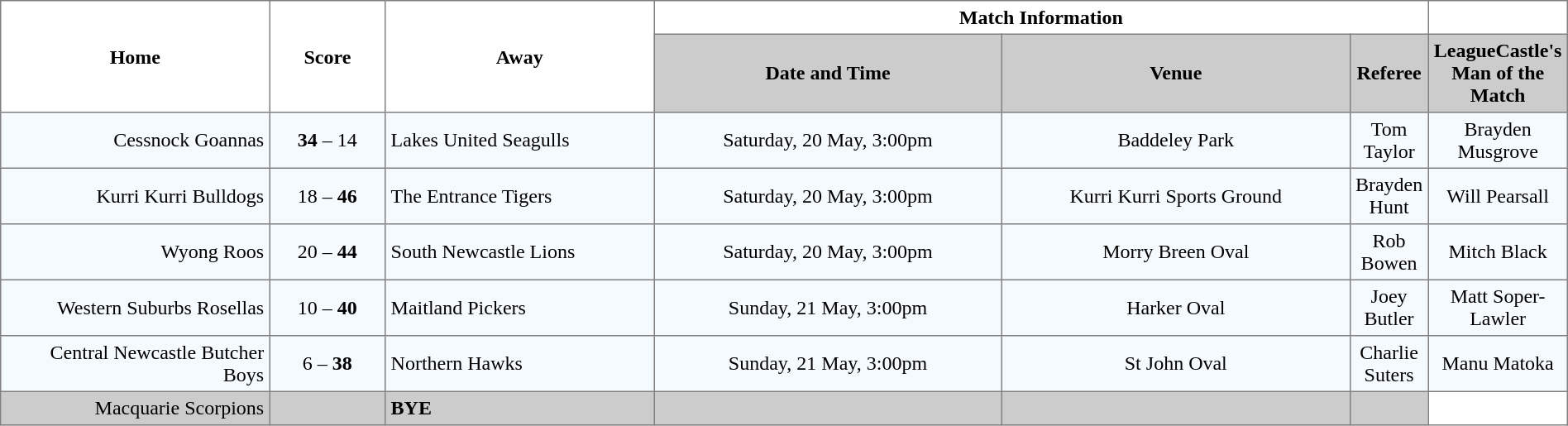<table width="100%" cellspacing="0" cellpadding="4" border="1" style="border-collapse:collapse;  text-align:center;">
<tr>
<th rowspan="2" width="19%">Home</th>
<th rowspan="2" width="8%">Score</th>
<th rowspan="2" width="19%">Away</th>
<th colspan="3">Match Information</th>
</tr>
<tr style="background:#CCCCCC">
<th width="25%">Date and Time</th>
<th width="25%">Venue</th>
<th width="25%">Referee</th>
<th width="25%">LeagueCastle's Man of the Match</th>
</tr>
<tr style="text-align:center; background:#f5faff;">
<td align="right">Cessnock Goannas </td>
<td><strong>34</strong> – 14</td>
<td align="left"> Lakes United Seagulls</td>
<td>Saturday, 20 May, 3:00pm</td>
<td>Baddeley Park</td>
<td>Tom Taylor</td>
<td>Brayden Musgrove </td>
</tr>
<tr style="text-align:center; background:#f5faff;">
<td align="right">Kurri Kurri Bulldogs </td>
<td>18 – <strong>46</strong></td>
<td align="left"> The Entrance Tigers</td>
<td>Saturday, 20 May, 3:00pm</td>
<td>Kurri Kurri Sports Ground</td>
<td>Brayden Hunt</td>
<td>Will Pearsall </td>
</tr>
<tr style="text-align:center; background:#f5faff;">
<td align="right">Wyong Roos </td>
<td>20 – <strong>44</strong></td>
<td align="left"> South Newcastle Lions</td>
<td>Saturday, 20 May, 3:00pm</td>
<td>Morry Breen Oval</td>
<td>Rob Bowen</td>
<td>Mitch Black </td>
</tr>
<tr style="text-align:center; background:#f5faff;">
<td align="right">Western Suburbs Rosellas </td>
<td>10 – <strong>40</strong></td>
<td align="left"> Maitland Pickers</td>
<td>Sunday, 21 May, 3:00pm</td>
<td>Harker Oval</td>
<td>Joey Butler</td>
<td>Matt Soper-Lawler </td>
</tr>
<tr style="text-align:center; background:#f5faff;">
<td align="right">Central Newcastle Butcher Boys </td>
<td>6 – <strong>38</strong></td>
<td align="left"> Northern Hawks</td>
<td>Sunday, 21 May, 3:00pm</td>
<td>St John Oval</td>
<td>Charlie Suters</td>
<td>Manu Matoka </td>
</tr>
<tr style="text-align:center; background:#CCCCCC;">
<td align="right">Macquarie Scorpions </td>
<td></td>
<td align="left"><strong>BYE</strong></td>
<td></td>
<td></td>
<td></td>
</tr>
</table>
